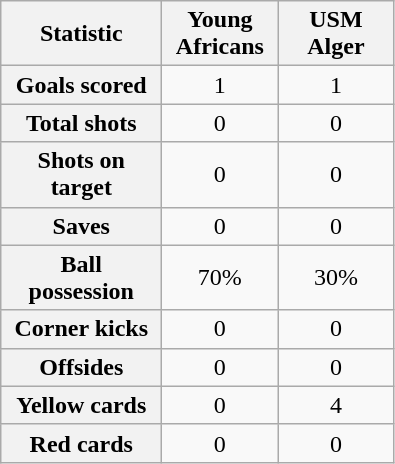<table class="wikitable plainrowheaders" style="text-align:center">
<tr>
<th scope="col" style="width:100px">Statistic</th>
<th scope="col" style="width:70px">Young Africans</th>
<th scope="col" style="width:70px">USM Alger</th>
</tr>
<tr>
<th scope=row>Goals scored</th>
<td>1</td>
<td>1</td>
</tr>
<tr>
<th scope=row>Total shots</th>
<td>0</td>
<td>0</td>
</tr>
<tr>
<th scope=row>Shots on target</th>
<td>0</td>
<td>0</td>
</tr>
<tr>
<th scope=row>Saves</th>
<td>0</td>
<td>0</td>
</tr>
<tr>
<th scope=row>Ball possession</th>
<td>70%</td>
<td>30%</td>
</tr>
<tr>
<th scope=row>Corner kicks</th>
<td>0</td>
<td>0</td>
</tr>
<tr>
<th scope=row>Offsides</th>
<td>0</td>
<td>0</td>
</tr>
<tr>
<th scope=row>Yellow cards</th>
<td>0</td>
<td>4</td>
</tr>
<tr>
<th scope=row>Red cards</th>
<td>0</td>
<td>0</td>
</tr>
</table>
